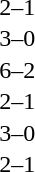<table cellspacing=1 width=70%>
<tr>
<th width=25%></th>
<th width=30%></th>
<th width=15%></th>
<th width=30%></th>
</tr>
<tr>
<td></td>
<td align=right></td>
<td align=center>2–1</td>
<td></td>
</tr>
<tr>
<td></td>
<td align=right></td>
<td align=center>3–0</td>
<td></td>
</tr>
<tr>
<td></td>
<td align=right></td>
<td align=center>6–2</td>
<td></td>
</tr>
<tr>
<td></td>
<td align=right></td>
<td align=center>2–1</td>
<td></td>
</tr>
<tr>
<td></td>
<td align=right></td>
<td align=center>3–0</td>
<td></td>
</tr>
<tr>
<td></td>
<td align=right></td>
<td align=center>2–1</td>
<td></td>
</tr>
</table>
